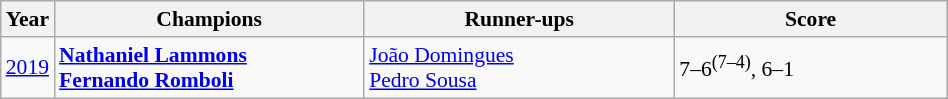<table class="wikitable" style="font-size:90%">
<tr>
<th>Year</th>
<th width="200">Champions</th>
<th width="200">Runner-ups</th>
<th width="175">Score</th>
</tr>
<tr>
<td><a href='#'>2019</a></td>
<td> <strong><a href='#'>Nathaniel Lammons</a></strong><br> <strong><a href='#'>Fernando Romboli</a></strong></td>
<td> <a href='#'>João Domingues</a><br> <a href='#'>Pedro Sousa</a></td>
<td>7–6<sup>(7–4)</sup>, 6–1</td>
</tr>
</table>
